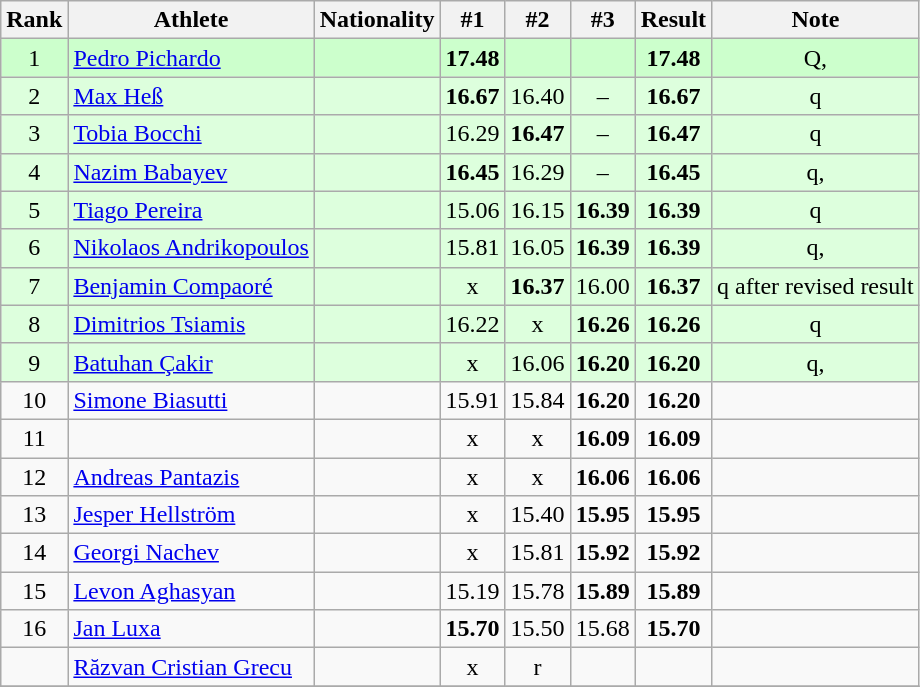<table class="wikitable sortable" style="text-align:center">
<tr>
<th>Rank</th>
<th>Athlete</th>
<th>Nationality</th>
<th>#1</th>
<th>#2</th>
<th>#3</th>
<th>Result</th>
<th>Note</th>
</tr>
<tr bgcolor=ccffcc>
<td>1</td>
<td align=left><a href='#'>Pedro Pichardo</a></td>
<td align=left></td>
<td><strong>17.48</strong></td>
<td></td>
<td></td>
<td><strong>17.48</strong></td>
<td>Q, </td>
</tr>
<tr bgcolor=ddffdd>
<td>2</td>
<td align=left><a href='#'>Max Heß</a></td>
<td align=left></td>
<td><strong>16.67</strong></td>
<td>16.40</td>
<td>–</td>
<td><strong>16.67</strong></td>
<td>q</td>
</tr>
<tr bgcolor=ddffdd>
<td>3</td>
<td align=left><a href='#'>Tobia Bocchi</a></td>
<td align=left></td>
<td>16.29</td>
<td><strong>16.47</strong></td>
<td>–</td>
<td><strong>16.47</strong></td>
<td>q</td>
</tr>
<tr bgcolor=ddffdd>
<td>4</td>
<td align=left><a href='#'>Nazim Babayev</a></td>
<td align=left></td>
<td><strong>16.45</strong></td>
<td>16.29</td>
<td>–</td>
<td><strong>16.45</strong></td>
<td>q, </td>
</tr>
<tr bgcolor=ddffdd>
<td>5</td>
<td align=left><a href='#'>Tiago Pereira</a></td>
<td align=left></td>
<td>15.06</td>
<td>16.15</td>
<td><strong>16.39</strong></td>
<td><strong>16.39</strong></td>
<td>q</td>
</tr>
<tr bgcolor=ddffdd>
<td>6</td>
<td align=left><a href='#'>Nikolaos Andrikopoulos</a></td>
<td align=left></td>
<td>15.81</td>
<td>16.05</td>
<td><strong>16.39</strong></td>
<td><strong>16.39</strong></td>
<td>q, </td>
</tr>
<tr bgcolor=ddffdd>
<td>7</td>
<td align=left><a href='#'>Benjamin Compaoré</a></td>
<td align=left></td>
<td>x</td>
<td><strong>16.37</strong></td>
<td>16.00</td>
<td><strong>16.37</strong></td>
<td>q after revised result</td>
</tr>
<tr bgcolor=ddffdd>
<td>8</td>
<td align=left><a href='#'>Dimitrios Tsiamis</a></td>
<td align=left></td>
<td>16.22</td>
<td>x</td>
<td><strong>16.26</strong></td>
<td><strong>16.26</strong></td>
<td>q</td>
</tr>
<tr bgcolor=ddffdd>
<td>9</td>
<td align=left><a href='#'>Batuhan Çakir</a></td>
<td align=left></td>
<td>x</td>
<td>16.06</td>
<td><strong>16.20</strong></td>
<td><strong>16.20</strong></td>
<td>q, </td>
</tr>
<tr>
<td>10</td>
<td align=left><a href='#'>Simone Biasutti</a></td>
<td align=left></td>
<td>15.91</td>
<td>15.84</td>
<td><strong>16.20</strong></td>
<td><strong>16.20</strong></td>
<td></td>
</tr>
<tr>
<td>11</td>
<td align=left></td>
<td align=left></td>
<td>x</td>
<td>x</td>
<td><strong>16.09</strong></td>
<td><strong>16.09</strong></td>
<td></td>
</tr>
<tr>
<td>12</td>
<td align=left><a href='#'>Andreas Pantazis</a></td>
<td align=left></td>
<td>x</td>
<td>x</td>
<td><strong>16.06</strong></td>
<td><strong>16.06</strong></td>
<td></td>
</tr>
<tr>
<td>13</td>
<td align=left><a href='#'>Jesper Hellström</a></td>
<td align=left></td>
<td>x</td>
<td>15.40</td>
<td><strong>15.95</strong></td>
<td><strong>15.95</strong></td>
<td></td>
</tr>
<tr>
<td>14</td>
<td align=left><a href='#'>Georgi Nachev</a></td>
<td align=left></td>
<td>x</td>
<td>15.81</td>
<td><strong>15.92</strong></td>
<td><strong>15.92</strong></td>
<td></td>
</tr>
<tr>
<td>15</td>
<td align=left><a href='#'>Levon Aghasyan</a></td>
<td align=left></td>
<td>15.19</td>
<td>15.78</td>
<td><strong>15.89</strong></td>
<td><strong>15.89</strong></td>
<td></td>
</tr>
<tr>
<td>16</td>
<td align=left><a href='#'>Jan Luxa</a></td>
<td align=left></td>
<td><strong>15.70</strong></td>
<td>15.50</td>
<td>15.68</td>
<td><strong>15.70</strong></td>
<td></td>
</tr>
<tr>
<td></td>
<td align=left><a href='#'>Răzvan Cristian Grecu</a></td>
<td align=left></td>
<td>x</td>
<td>r</td>
<td></td>
<td><strong></strong></td>
<td></td>
</tr>
<tr>
</tr>
</table>
